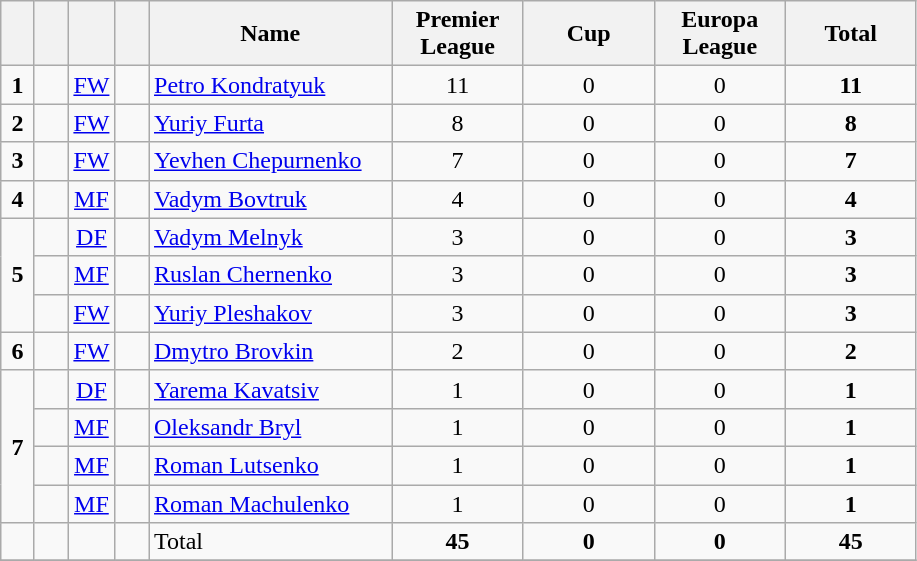<table class="wikitable" style="text-align:center">
<tr>
<th width=15></th>
<th width=15></th>
<th width=15></th>
<th width=15></th>
<th width=155>Name</th>
<th width=80><strong>Premier League</strong></th>
<th width=80><strong>Cup</strong></th>
<th width=80><strong>Europa League</strong></th>
<th width=80>Total</th>
</tr>
<tr>
<td><strong>1</strong></td>
<td></td>
<td><a href='#'>FW</a></td>
<td></td>
<td align=left><a href='#'>Petro Kondratyuk</a></td>
<td>11</td>
<td>0</td>
<td>0</td>
<td><strong>11</strong></td>
</tr>
<tr>
<td><strong>2</strong></td>
<td></td>
<td><a href='#'>FW</a></td>
<td></td>
<td align=left><a href='#'>Yuriy Furta</a></td>
<td>8</td>
<td>0</td>
<td>0</td>
<td><strong>8</strong></td>
</tr>
<tr>
<td><strong>3</strong></td>
<td></td>
<td><a href='#'>FW</a></td>
<td></td>
<td align=left><a href='#'>Yevhen Chepurnenko</a></td>
<td>7</td>
<td>0</td>
<td>0</td>
<td><strong>7</strong></td>
</tr>
<tr>
<td><strong>4</strong></td>
<td></td>
<td><a href='#'>MF</a></td>
<td></td>
<td align=left><a href='#'>Vadym Bovtruk</a></td>
<td>4</td>
<td>0</td>
<td>0</td>
<td><strong>4</strong></td>
</tr>
<tr>
<td rowspan=3><strong>5</strong></td>
<td></td>
<td><a href='#'>DF</a></td>
<td></td>
<td align=left><a href='#'>Vadym Melnyk</a></td>
<td>3</td>
<td>0</td>
<td>0</td>
<td><strong>3</strong></td>
</tr>
<tr>
<td></td>
<td><a href='#'>MF</a></td>
<td></td>
<td align=left><a href='#'>Ruslan Chernenko</a></td>
<td>3</td>
<td>0</td>
<td>0</td>
<td><strong>3</strong></td>
</tr>
<tr>
<td></td>
<td><a href='#'>FW</a></td>
<td></td>
<td align=left><a href='#'>Yuriy Pleshakov</a></td>
<td>3</td>
<td>0</td>
<td>0</td>
<td><strong>3</strong></td>
</tr>
<tr>
<td><strong>6</strong></td>
<td></td>
<td><a href='#'>FW</a></td>
<td></td>
<td align=left><a href='#'>Dmytro Brovkin</a></td>
<td>2</td>
<td>0</td>
<td>0</td>
<td><strong>2</strong></td>
</tr>
<tr>
<td rowspan=4><strong>7</strong></td>
<td></td>
<td><a href='#'>DF</a></td>
<td></td>
<td align=left><a href='#'>Yarema Kavatsiv</a></td>
<td>1</td>
<td>0</td>
<td>0</td>
<td><strong>1</strong></td>
</tr>
<tr>
<td></td>
<td><a href='#'>MF</a></td>
<td></td>
<td align=left><a href='#'>Oleksandr Bryl</a></td>
<td>1</td>
<td>0</td>
<td>0</td>
<td><strong>1</strong></td>
</tr>
<tr>
<td></td>
<td><a href='#'>MF</a></td>
<td></td>
<td align=left><a href='#'>Roman Lutsenko</a></td>
<td>1</td>
<td>0</td>
<td>0</td>
<td><strong>1</strong></td>
</tr>
<tr>
<td></td>
<td><a href='#'>MF</a></td>
<td></td>
<td align=left><a href='#'>Roman Machulenko</a></td>
<td>1</td>
<td>0</td>
<td>0</td>
<td><strong>1</strong></td>
</tr>
<tr>
<td></td>
<td></td>
<td></td>
<td></td>
<td align=left>Total</td>
<td><strong>45</strong></td>
<td><strong>0</strong></td>
<td><strong>0</strong></td>
<td><strong>45</strong></td>
</tr>
<tr>
</tr>
</table>
